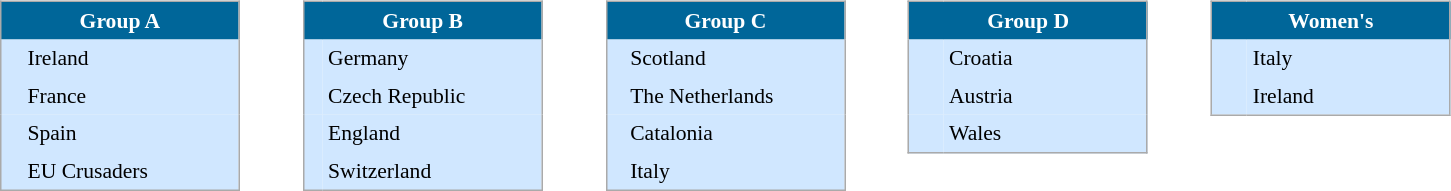<table width="80%">
<tr>
<td valign="top"><br><table align=center cellpadding="4" cellspacing="0" style="background: #f9f9f9; border: 1px #aaa solid; border-collapse: collapse; font-size: 90%;" width=160>
<tr align=center bgcolor=#006699 style="color:white;">
<th width=100% colspan=2>Group A</th>
</tr>
<tr align=center bgcolor=#D0E7FF>
<td></td>
<td align=left> Ireland</td>
</tr>
<tr align=center bgcolor=#D0E7FF>
<td></td>
<td align=left> France</td>
</tr>
<tr align=center bgcolor=#D0E7FF>
<td></td>
<td align=left> Spain</td>
</tr>
<tr align=center bgcolor=#D0E7FF>
<td></td>
<td align=left> EU Crusaders</td>
</tr>
</table>
</td>
<td valign="top" width="20%"><br><table align=center cellpadding="4" cellspacing="0" style="background: #f9f9f9; border: 1px #aaa solid; border-collapse: collapse; font-size: 90%;" width=160>
<tr align=center bgcolor=#006699 style="color:white;">
<th width=100% colspan=2>Group B</th>
</tr>
<tr align=center bgcolor=#D0E7FF>
<td></td>
<td align=left> Germany</td>
</tr>
<tr align=center bgcolor=#D0E7FF>
<td></td>
<td align=left> Czech Republic</td>
</tr>
<tr align=center bgcolor=#D0E7FF>
<td></td>
<td align=left> England</td>
</tr>
<tr align=center bgcolor=#D0E7FF>
<td></td>
<td align=left> Switzerland</td>
</tr>
</table>
</td>
<td valign="top" width="20%"><br><table align=center cellpadding="4" cellspacing="0" style="background: #f9f9f9; border: 1px #aaa solid; border-collapse: collapse; font-size: 90%;" width=160>
<tr align=center bgcolor=#006699 style="color:white;">
<th width=100% colspan=2>Group C</th>
</tr>
<tr align=center bgcolor=#D0E7FF>
<td></td>
<td align=left> Scotland</td>
</tr>
<tr align=center bgcolor=#D0E7FF>
<td></td>
<td align=left> The Netherlands</td>
</tr>
<tr align=center bgcolor=#D0E7FF>
<td></td>
<td align=left> Catalonia</td>
</tr>
<tr align=center bgcolor=#D0E7FF>
<td></td>
<td align=left> Italy</td>
</tr>
</table>
</td>
<td valign="top" width="20%"><br><table align=center cellpadding="4" cellspacing="0" style="background: #f9f9f9; border: 1px #aaa solid; border-collapse: collapse; font-size: 90%;" width=160>
<tr align=center bgcolor=#006699 style="color:white;">
<th width=100% colspan=2>Group D</th>
</tr>
<tr align=center bgcolor=#D0E7FF>
<td></td>
<td align=left> Croatia</td>
</tr>
<tr align=center bgcolor=#D0E7FF>
<td></td>
<td align=left> Austria</td>
</tr>
<tr align=center bgcolor=#D0E7FF>
<td></td>
<td align=left> Wales</td>
</tr>
</table>
</td>
<td valign="top" width="20%"><br><table align=center cellpadding="4" cellspacing="0" style="background: #f9f9f9; border: 1px #aaa solid; border-collapse: collapse; font-size: 90%;" width=160>
<tr align=center bgcolor=#006699 style="color:white;">
<th width=100% colspan=2>Women's</th>
</tr>
<tr align=center bgcolor=#D0E7FF>
<td></td>
<td align=left> Italy</td>
</tr>
<tr align=center bgcolor=#D0E7FF>
<td></td>
<td align=left> Ireland</td>
</tr>
<tr align=center bgcolor=#D0E7FF>
</tr>
</table>
</td>
</tr>
</table>
